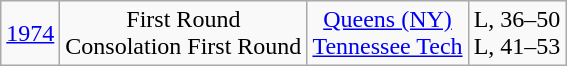<table class="wikitable">
<tr align="center">
<td><a href='#'>1974</a></td>
<td>First Round<br>Consolation First Round</td>
<td><a href='#'>Queens (NY)</a><br><a href='#'>Tennessee Tech</a></td>
<td>L, 36–50<br>L, 41–53</td>
</tr>
</table>
